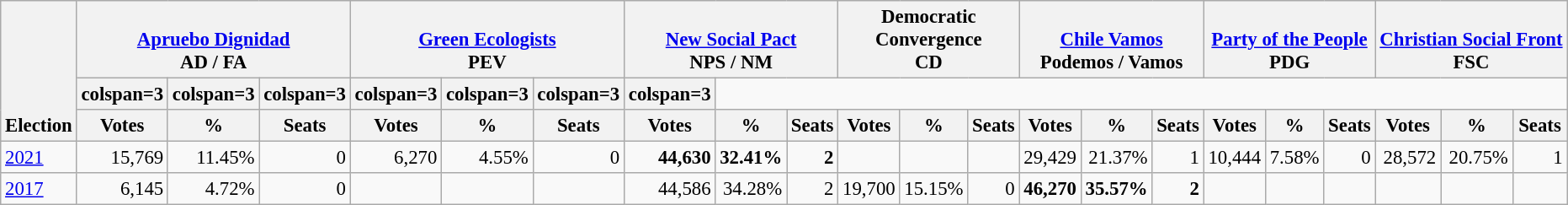<table class="wikitable" border="1" style="font-size:95%; text-align:right;">
<tr>
<th style="text-align:left;" valign=bottom rowspan=3>Election</th>
<th valign=bottom colspan=3><a href='#'>Apruebo Dignidad</a><br>AD / FA</th>
<th valign=bottom colspan=3><a href='#'>Green Ecologists</a><br>PEV</th>
<th valign=bottom colspan=3><a href='#'>New Social Pact</a><br>NPS / NM</th>
<th valign=bottom colspan=3>Democratic<br>Convergence<br>CD</th>
<th valign=bottom colspan=3><a href='#'>Chile Vamos</a><br>Podemos / Vamos</th>
<th valign=bottom colspan=3><a href='#'>Party of the People</a><br>PDG</th>
<th valign=bottom colspan=3><a href='#'>Christian Social Front</a><br>FSC</th>
</tr>
<tr>
<th>colspan=3 </th>
<th>colspan=3 </th>
<th>colspan=3 </th>
<th>colspan=3 </th>
<th>colspan=3 </th>
<th>colspan=3 </th>
<th>colspan=3 </th>
</tr>
<tr>
<th>Votes</th>
<th>%</th>
<th>Seats</th>
<th>Votes</th>
<th>%</th>
<th>Seats</th>
<th>Votes</th>
<th>%</th>
<th>Seats</th>
<th>Votes</th>
<th>%</th>
<th>Seats</th>
<th>Votes</th>
<th>%</th>
<th>Seats</th>
<th>Votes</th>
<th>%</th>
<th>Seats</th>
<th>Votes</th>
<th>%</th>
<th>Seats</th>
</tr>
<tr>
<td align=left><a href='#'>2021</a></td>
<td>15,769</td>
<td>11.45%</td>
<td>0</td>
<td>6,270</td>
<td>4.55%</td>
<td>0</td>
<td><strong>44,630</strong></td>
<td><strong>32.41%</strong></td>
<td><strong>2</strong></td>
<td></td>
<td></td>
<td></td>
<td>29,429</td>
<td>21.37%</td>
<td>1</td>
<td>10,444</td>
<td>7.58%</td>
<td>0</td>
<td>28,572</td>
<td>20.75%</td>
<td>1</td>
</tr>
<tr>
<td align=left><a href='#'>2017</a></td>
<td>6,145</td>
<td>4.72%</td>
<td>0</td>
<td></td>
<td></td>
<td></td>
<td>44,586</td>
<td>34.28%</td>
<td>2</td>
<td>19,700</td>
<td>15.15%</td>
<td>0</td>
<td><strong>46,270</strong></td>
<td><strong>35.57%</strong></td>
<td><strong>2</strong></td>
<td></td>
<td></td>
<td></td>
<td></td>
<td></td>
<td></td>
</tr>
</table>
